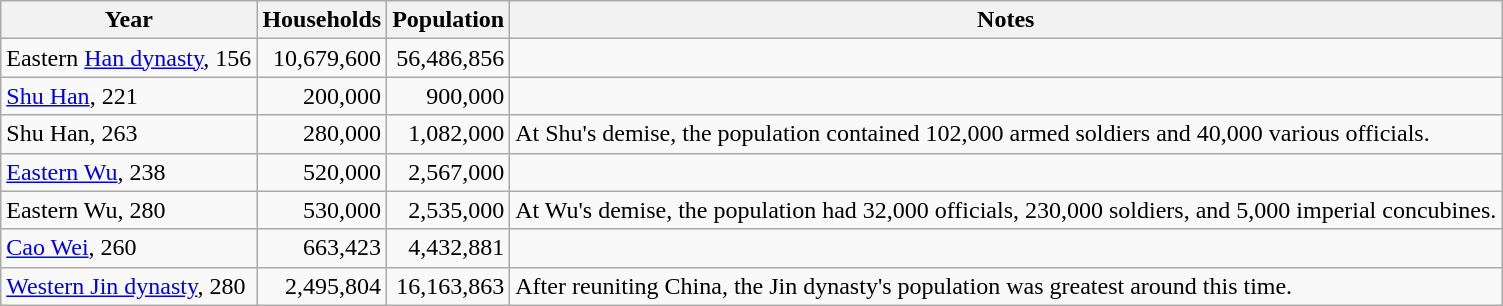<table class="wikitable">
<tr>
<th>Year</th>
<th>Households</th>
<th>Population</th>
<th>Notes</th>
</tr>
<tr>
<td>Eastern <a href='#'>Han dynasty</a>, 156</td>
<td align="right">10,679,600</td>
<td align="right">56,486,856</td>
<td></td>
</tr>
<tr>
<td><a href='#'>Shu Han</a>, 221</td>
<td align="right">200,000</td>
<td align="right">900,000</td>
<td></td>
</tr>
<tr>
<td>Shu Han, 263</td>
<td align="right">280,000</td>
<td align="right">1,082,000</td>
<td>At Shu's demise, the population contained 102,000 armed soldiers and 40,000 various officials.</td>
</tr>
<tr>
<td><a href='#'>Eastern Wu</a>, 238</td>
<td align="right">520,000</td>
<td align="right">2,567,000</td>
<td></td>
</tr>
<tr>
<td>Eastern Wu, 280</td>
<td align="right">530,000</td>
<td align="right">2,535,000</td>
<td>At Wu's demise, the population had 32,000 officials, 230,000 soldiers, and 5,000 imperial concubines.</td>
</tr>
<tr>
<td><a href='#'>Cao Wei</a>, 260</td>
<td align="right">663,423</td>
<td align="right">4,432,881</td>
<td></td>
</tr>
<tr>
<td><a href='#'>Western Jin dynasty</a>, 280</td>
<td align="right">2,495,804</td>
<td align="right">16,163,863</td>
<td>After reuniting China, the Jin dynasty's population was greatest around this time.</td>
</tr>
</table>
